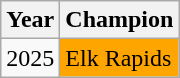<table class=wikitable>
<tr>
<th>Year</th>
<th>Champion</th>
</tr>
<tr>
<td>2025</td>
<td !align=center style="background:orange;color:black">Elk Rapids</td>
</tr>
</table>
